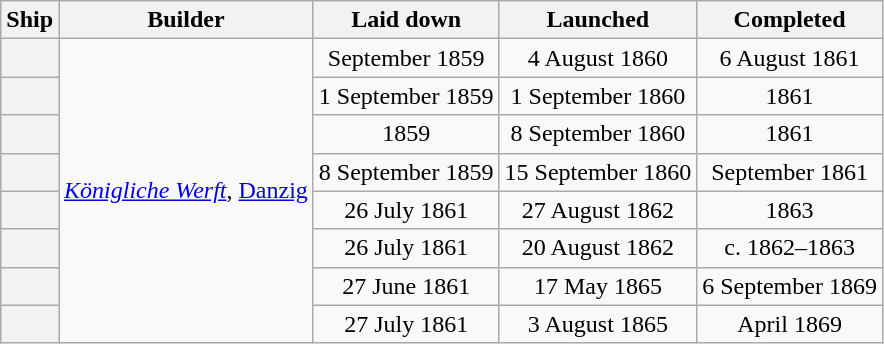<table class="wikitable plainrowheaders">
<tr>
<th scope="col">Ship</th>
<th scope="col">Builder</th>
<th scope="col">Laid down</th>
<th scope="col">Launched</th>
<th scope="col">Completed</th>
</tr>
<tr>
<th scope="row"></th>
<td rowspan=8><a href='#'><em>Königliche Werft</em></a>, <a href='#'>Danzig</a></td>
<td align=center>September 1859</td>
<td align=center>4 August 1860</td>
<td align=center>6 August 1861</td>
</tr>
<tr>
<th scope="row"></th>
<td align=center>1 September 1859</td>
<td align=center>1 September 1860</td>
<td align=center>1861</td>
</tr>
<tr>
<th scope="row"></th>
<td align=center>1859</td>
<td align=center>8 September 1860</td>
<td align=center>1861</td>
</tr>
<tr>
<th scope="row"></th>
<td align=center>8 September 1859</td>
<td align=center>15 September 1860</td>
<td align=center>September 1861</td>
</tr>
<tr>
<th scope="row"></th>
<td align=center>26 July 1861</td>
<td align=center>27 August 1862</td>
<td align=center>1863</td>
</tr>
<tr>
<th scope="row"></th>
<td align=center>26 July 1861</td>
<td align=center>20 August 1862</td>
<td align=center>c. 1862–1863</td>
</tr>
<tr>
<th scope="row"></th>
<td align=center>27 June 1861</td>
<td align=center>17 May 1865</td>
<td align=center>6 September 1869</td>
</tr>
<tr>
<th scope="row"></th>
<td align=center>27 July 1861</td>
<td align=center>3 August 1865</td>
<td align=center>April 1869</td>
</tr>
</table>
